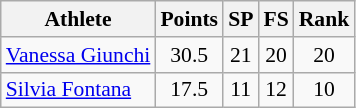<table class="wikitable" border="1" style="font-size:90%">
<tr>
<th>Athlete</th>
<th>Points</th>
<th>SP</th>
<th>FS</th>
<th>Rank</th>
</tr>
<tr align=center>
<td align=left><a href='#'>Vanessa Giunchi</a></td>
<td>30.5</td>
<td>21</td>
<td>20</td>
<td>20</td>
</tr>
<tr align=center>
<td align=left><a href='#'>Silvia Fontana</a></td>
<td>17.5</td>
<td>11</td>
<td>12</td>
<td>10</td>
</tr>
</table>
